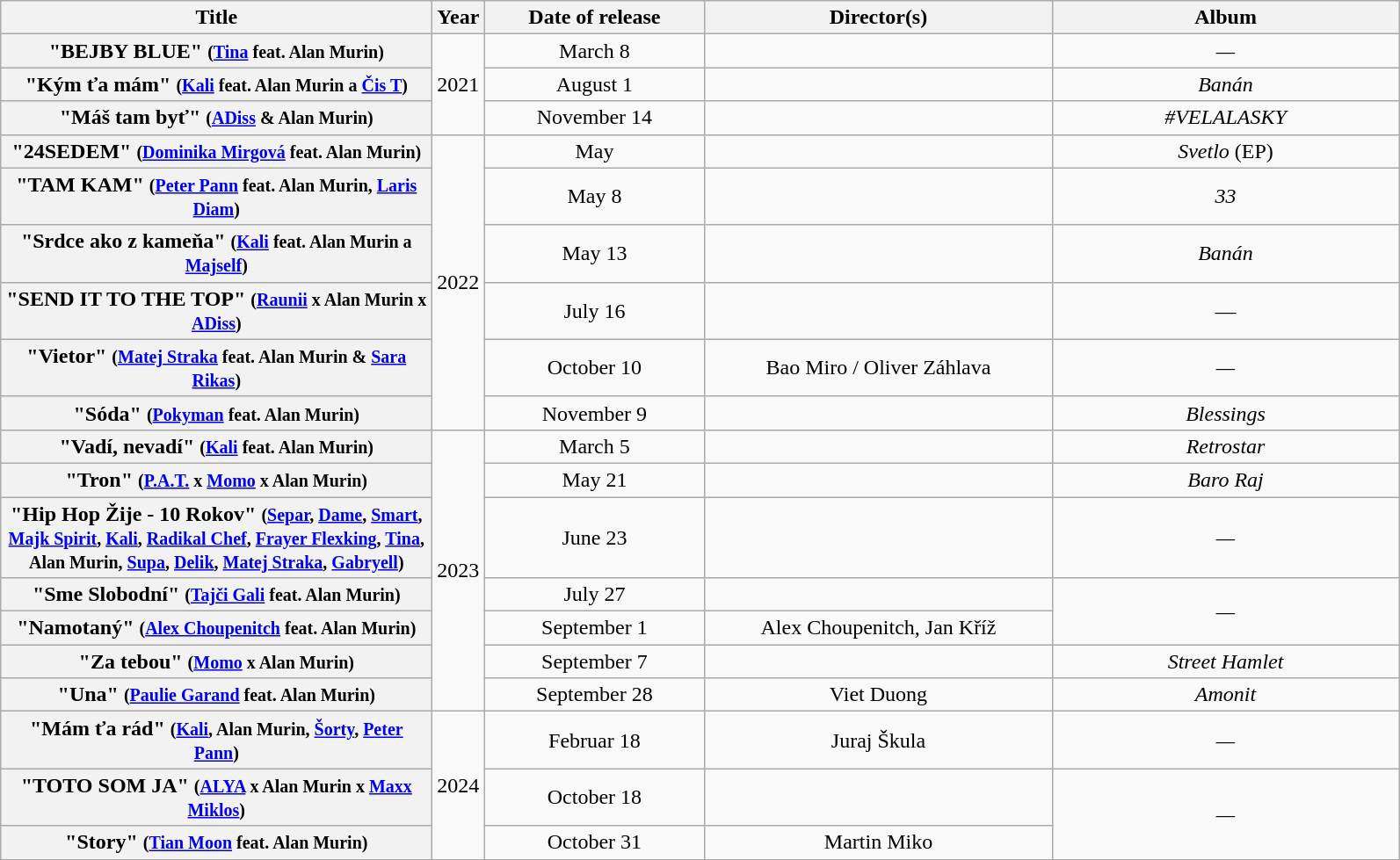<table class="wikitable plainrowheaders sortable" style="text-align:center;">
<tr>
<th scope="col" style="width: 20em;">Title</th>
<th scope="col">Year</th>
<th scope="col" style="width: 10em;">Date of release</th>
<th scope="col" style="width: 16em;">Director(s)</th>
<th scope="col" style="width: 16em;">Album</th>
</tr>
<tr>
<th scope="row">"BEJBY BLUE" <small>(<a href='#'>Tina</a> feat. Alan Murin)</small></th>
<td rowspan="3">2021</td>
<td>March 8</td>
<td></td>
<td><em>—</em></td>
</tr>
<tr>
<th scope="row">"Kým ťa mám" <small>(<a href='#'>Kali</a> feat. Alan Murin a <a href='#'>Čis T</a>)</small></th>
<td>August 1</td>
<td></td>
<td><em>Banán</em></td>
</tr>
<tr>
<th scope="row">"Máš tam byť" <small>(<a href='#'>ADiss</a> & Alan Murin)</small></th>
<td>November 14</td>
<td></td>
<td><em>#VELALASKY</em></td>
</tr>
<tr>
<th scope="row">"24SEDEM" <small>(<a href='#'>Dominika Mirgová</a> feat. Alan Murin)</small></th>
<td rowspan="6">2022</td>
<td>May</td>
<td></td>
<td><em>Svetlo</em> (EP)</td>
</tr>
<tr>
<th scope="row">"TAM KAM" <small>(<a href='#'>Peter Pann</a> feat. Alan Murin, <a href='#'>Laris Diam</a>)</small></th>
<td>May 8</td>
<td></td>
<td><em>33</em></td>
</tr>
<tr>
<th scope="row">"Srdce ako z kameňa" <small>(<a href='#'>Kali</a> feat. Alan Murin a <a href='#'>Majself</a>)</small></th>
<td>May 13</td>
<td></td>
<td><em>Banán</em></td>
</tr>
<tr>
<th scope="row">"SEND IT TO THE TOP" <small>(<a href='#'>Raunii</a> x Alan Murin x <a href='#'>ADiss</a>)</small></th>
<td>July 16</td>
<td></td>
<td>—</td>
</tr>
<tr>
<th scope="row">"Vietor" <small>(<a href='#'>Matej Straka</a> feat. Alan Murin & <a href='#'>Sara Rikas</a>)</small></th>
<td>October 10</td>
<td>Bao Miro / Oliver Záhlava</td>
<td><em>—</em></td>
</tr>
<tr>
<th scope="row">"Sóda" <small>(<a href='#'>Pokyman</a> feat. Alan Murin)</small></th>
<td>November 9</td>
<td></td>
<td><em>Blessings</em></td>
</tr>
<tr>
<th scope="row">"Vadí, nevadí" <small>(<a href='#'>Kali</a> feat. Alan Murin)</small></th>
<td rowspan="7">2023</td>
<td>March 5</td>
<td></td>
<td><em>Retrostar</em></td>
</tr>
<tr>
<th scope="row">"Tron" <small>(<a href='#'>P.A.T.</a> x <a href='#'>Momo</a> x Alan Murin)</small></th>
<td>May 21</td>
<td></td>
<td><em>Baro Raj</em></td>
</tr>
<tr>
<th scope="row">"Hip Hop Žije - 10 Rokov" <small>(<a href='#'>Separ</a>, <a href='#'>Dame</a>, <a href='#'>Smart</a>, <a href='#'>Majk Spirit</a>, <a href='#'>Kali</a>, <a href='#'>Radikal Chef</a>, <a href='#'>Frayer Flexking</a>, <a href='#'>Tina</a>, Alan Murin, <a href='#'>Supa</a>, <a href='#'>Delik</a>, <a href='#'>Matej Straka</a>, <a href='#'>Gabryell</a>)</small></th>
<td>June 23</td>
<td></td>
<td><em>—</em></td>
</tr>
<tr>
<th scope="row">"Sme Slobodní" <small>(<a href='#'>Tajči Gali</a> feat. Alan Murin)</small></th>
<td>July 27</td>
<td></td>
<td rowspan="2"><em>—</em></td>
</tr>
<tr>
<th scope="row">"Namotaný" <small>(<a href='#'>Alex Choupenitch</a> feat. Alan Murin)</small></th>
<td>September 1</td>
<td>Alex Choupenitch, Jan Kříž</td>
</tr>
<tr>
<th scope="row">"Za tebou" <small>(<a href='#'>Momo</a> x Alan Murin)</small></th>
<td>September 7</td>
<td></td>
<td><em>Street Hamlet</em></td>
</tr>
<tr>
<th scope="row">"Una" <small>(<a href='#'>Paulie Garand</a> feat. Alan Murin)</small></th>
<td>September 28</td>
<td>Viet Duong</td>
<td><em>Amonit</em></td>
</tr>
<tr>
<th scope="row">"Mám ťa rád" <small>(<a href='#'>Kali</a>, Alan Murin, <a href='#'>Šorty</a>, <a href='#'>Peter Pann</a>)</small></th>
<td rowspan="3">2024</td>
<td>Februar 18</td>
<td>Juraj Škula</td>
<td><em>—</em></td>
</tr>
<tr>
<th scope="row">"TOTO SOM JA" <small>(<a href='#'>ALYA</a> x Alan Murin x <a href='#'>Maxx Miklos</a>)</small></th>
<td>October 18</td>
<td></td>
<td rowspan="2"><em>—</em></td>
</tr>
<tr>
<th scope="row">"Story" <small>(<a href='#'>Tian Moon</a> feat. Alan Murin)</small></th>
<td>October 31</td>
<td>Martin Miko</td>
</tr>
</table>
